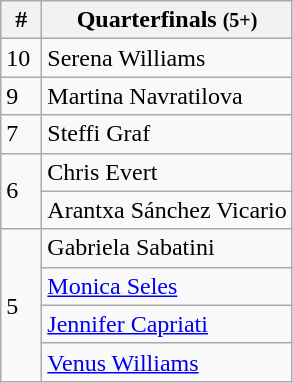<table class="wikitable" style="display:inline-table;">
<tr>
<th width=20>#</th>
<th>Quarterfinals <small>(5+)</small></th>
</tr>
<tr>
<td>10</td>
<td> Serena Williams</td>
</tr>
<tr>
<td>9</td>
<td> Martina Navratilova</td>
</tr>
<tr>
<td>7</td>
<td> Steffi Graf</td>
</tr>
<tr>
<td rowspan = 2>6</td>
<td> Chris Evert</td>
</tr>
<tr>
<td> Arantxa Sánchez Vicario</td>
</tr>
<tr>
<td rowspan=4>5</td>
<td> Gabriela Sabatini</td>
</tr>
<tr>
<td> <a href='#'>Monica Seles</a></td>
</tr>
<tr>
<td> <a href='#'>Jennifer Capriati</a></td>
</tr>
<tr>
<td> <a href='#'>Venus Williams</a></td>
</tr>
</table>
